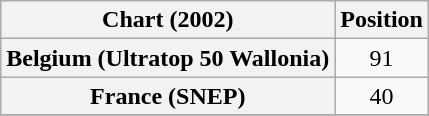<table class="wikitable sortable plainrowheaders">
<tr>
<th>Chart (2002)</th>
<th>Position</th>
</tr>
<tr>
<th scope="row">Belgium (Ultratop 50 Wallonia)</th>
<td align="center">91</td>
</tr>
<tr>
<th scope="row">France (SNEP)</th>
<td align="center">40</td>
</tr>
<tr>
</tr>
</table>
